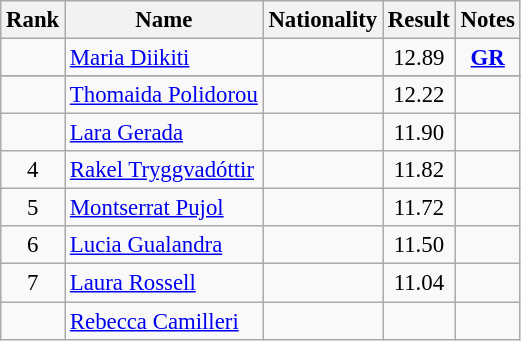<table class="wikitable sortable" style="text-align:center; font-size:95%">
<tr>
<th>Rank</th>
<th>Name</th>
<th>Nationality</th>
<th>Result</th>
<th>Notes</th>
</tr>
<tr>
<td></td>
<td align=left><a href='#'>Maria Diikiti</a></td>
<td align=left></td>
<td>12.89</td>
<td><strong><a href='#'>GR</a></strong></td>
</tr>
<tr>
</tr>
<tr>
<td></td>
<td align=left><a href='#'>Thomaida Polidorou</a></td>
<td align=left></td>
<td>12.22</td>
<td></td>
</tr>
<tr>
<td></td>
<td align=left><a href='#'>Lara Gerada</a></td>
<td align=left></td>
<td>11.90</td>
<td></td>
</tr>
<tr>
<td>4</td>
<td align=left><a href='#'>Rakel Tryggvadóttir</a></td>
<td align=left></td>
<td>11.82</td>
<td></td>
</tr>
<tr>
<td>5</td>
<td align=left><a href='#'>Montserrat Pujol</a></td>
<td align=left></td>
<td>11.72</td>
<td></td>
</tr>
<tr>
<td>6</td>
<td align=left><a href='#'>Lucia Gualandra</a></td>
<td align=left></td>
<td>11.50</td>
<td></td>
</tr>
<tr>
<td>7</td>
<td align=left><a href='#'>Laura Rossell</a></td>
<td align=left></td>
<td>11.04</td>
<td></td>
</tr>
<tr>
<td></td>
<td align=left><a href='#'>Rebecca Camilleri</a></td>
<td align=left></td>
<td></td>
<td></td>
</tr>
</table>
